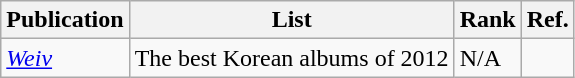<table class="wikitable">
<tr>
<th>Publication</th>
<th>List</th>
<th>Rank</th>
<th>Ref.</th>
</tr>
<tr>
<td><em><a href='#'>Weiv</a></em></td>
<td>The best Korean albums of 2012</td>
<td>N/A</td>
<td></td>
</tr>
</table>
